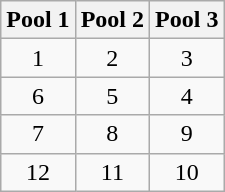<table class="wikitable">
<tr>
<th>Pool 1</th>
<th>Pool 2</th>
<th>Pool 3</th>
</tr>
<tr align="center">
<td>1</td>
<td>2</td>
<td>3</td>
</tr>
<tr align="center">
<td>6</td>
<td>5</td>
<td>4</td>
</tr>
<tr align="center">
<td>7</td>
<td>8</td>
<td>9</td>
</tr>
<tr align="center">
<td>12</td>
<td>11</td>
<td>10</td>
</tr>
</table>
